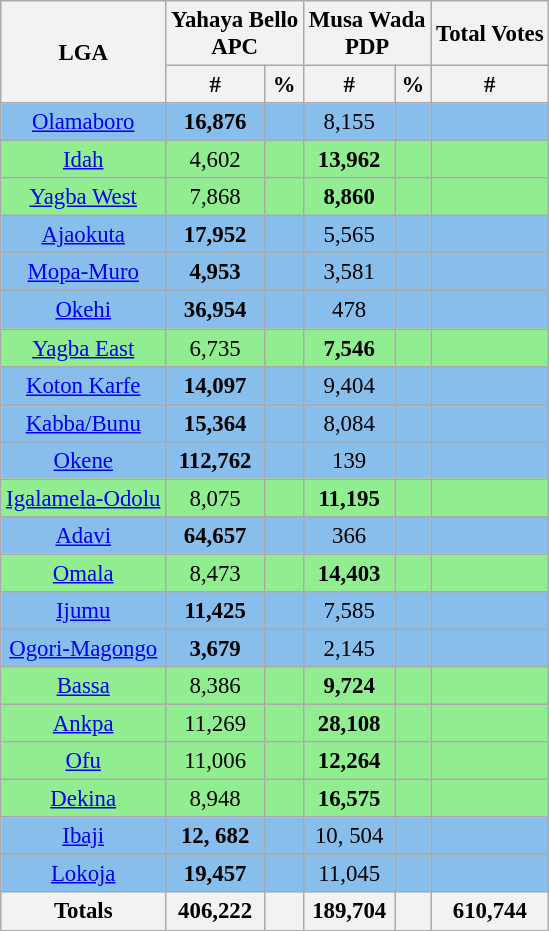<table class="wikitable sortable" style=" font-size: 95%">
<tr>
<th rowspan="2">LGA</th>
<th colspan="2">Yahaya Bello<br>APC</th>
<th colspan="2">Musa Wada<br>PDP</th>
<th>Total Votes</th>
</tr>
<tr>
<th>#</th>
<th>%</th>
<th>#</th>
<th>%</th>
<th>#</th>
</tr>
<tr>
<td bgcolor=#87BEEB align="center"><a href='#'>Olamaboro</a></td>
<td bgcolor=#87BEEB align="center"><strong>16,876</strong></td>
<td bgcolor=#87BEEB align="center"></td>
<td bgcolor=#87BEEB align="center">8,155</td>
<td bgcolor=#87BEEB align="center"></td>
<td bgcolor=#87BEEB align="center"></td>
</tr>
<tr>
<td bgcolor=#90EE90 align="center"><a href='#'>Idah</a></td>
<td bgcolor=#90EE90 align="center">4,602</td>
<td bgcolor=#90EE90 align="center"></td>
<td bgcolor=#90EE90 align="center"><strong>13,962</strong></td>
<td bgcolor=#90EE90 align="center"></td>
<td bgcolor=#90EE90 align="center"></td>
</tr>
<tr>
<td bgcolor=#90EE90 align="center"><a href='#'>Yagba West</a></td>
<td bgcolor=#90EE90 align="center">7,868</td>
<td bgcolor=#90EE90 align="center"></td>
<td bgcolor=#90EE90 align="center"><strong>8,860</strong></td>
<td bgcolor=#90EE90 align="center"></td>
<td bgcolor=#90EE90 align="center"></td>
</tr>
<tr>
<td bgcolor=#87BEEB align="center"><a href='#'>Ajaokuta</a></td>
<td bgcolor=#87BEEB align="center"><strong>17,952</strong></td>
<td bgcolor=#87BEEB align="center"></td>
<td bgcolor=#87BEEB align="center">5,565</td>
<td bgcolor=#87BEEB align="center"></td>
<td bgcolor=#87BEEB align="center"></td>
</tr>
<tr>
<td bgcolor=#87BEEB align="center"><a href='#'>Mopa-Muro</a></td>
<td bgcolor=#87BEEB align="center"><strong>4,953</strong></td>
<td bgcolor=#87BEEB align="center"></td>
<td bgcolor=#87BEEB align="center">3,581</td>
<td bgcolor=#87BEEB align="center"></td>
<td bgcolor=#87BEEB align="center"></td>
</tr>
<tr>
<td bgcolor=#87BEEB align="center"><a href='#'>Okehi</a></td>
<td bgcolor=#87BEEB align="center"><strong>36,954</strong></td>
<td bgcolor=#87BEEB align="center"></td>
<td bgcolor=#87BEEB align="center">478</td>
<td bgcolor=#87BEEB align="center"></td>
<td bgcolor=#87BEEB align="center"></td>
</tr>
<tr>
<td bgcolor=#90EE90 align="center"><a href='#'>Yagba East</a></td>
<td bgcolor=#90EE90 align="center">6,735</td>
<td bgcolor=#90EE90 align="center"></td>
<td bgcolor=#90EE90 align="center"><strong>7,546</strong></td>
<td bgcolor=#90EE90 align="center"></td>
<td bgcolor=#90EE90 align="center"></td>
</tr>
<tr>
<td bgcolor=#87BEEB align="center"><a href='#'>Koton Karfe</a></td>
<td bgcolor=#87BEEB align="center"><strong>14,097</strong></td>
<td bgcolor=#87BEEB align="center"></td>
<td bgcolor=#87BEEB align="center">9,404</td>
<td bgcolor=#87BEEB align="center"></td>
<td bgcolor=#87BEEB align="center"></td>
</tr>
<tr>
<td bgcolor=#87BEEB align="center"><a href='#'>Kabba/Bunu</a></td>
<td bgcolor=#87BEEB align="center"><strong>15,364</strong></td>
<td bgcolor=#87BEEB align="center"></td>
<td bgcolor=#87BEEB align="center">8,084</td>
<td bgcolor=#87BEEB align="center"></td>
<td bgcolor=#87BEEB align="center"></td>
</tr>
<tr>
<td bgcolor=#87BEEB align="center"><a href='#'>Okene</a></td>
<td bgcolor=#87BEEB align="center"><strong>112,762</strong></td>
<td bgcolor=#87BEEB align="center"></td>
<td bgcolor=#87BEEB align="center">139</td>
<td bgcolor=#87BEEB align="center"></td>
<td bgcolor=#87BEEB align="center"></td>
</tr>
<tr>
<td bgcolor=#90EE90 align="center"><a href='#'>Igalamela-Odolu</a></td>
<td bgcolor=#90EE90 align="center">8,075</td>
<td bgcolor=#90EE90 align="center"></td>
<td bgcolor=#90EE90 align="center"><strong>11,195</strong></td>
<td bgcolor=#90EE90 align="center"></td>
<td bgcolor=#90EE90 align="center"></td>
</tr>
<tr>
<td bgcolor=#87BEEB align="center"><a href='#'>Adavi</a></td>
<td bgcolor=#87BEEB align="center"><strong>64,657</strong></td>
<td bgcolor=#87BEEB align="center"></td>
<td bgcolor=#87BEEB align="center">366</td>
<td bgcolor=#87BEEB align="center"></td>
<td bgcolor=#87BEEB align="center"></td>
</tr>
<tr>
<td bgcolor=#90EE90 align="center"><a href='#'>Omala</a></td>
<td bgcolor=#90EE90 align="center">8,473</td>
<td bgcolor=#90EE90 align="center"></td>
<td bgcolor=#90EE90 align="center"><strong>14,403</strong></td>
<td bgcolor=#90EE90 align="center"></td>
<td bgcolor=#90EE90 align="center"></td>
</tr>
<tr>
<td bgcolor=#87BEEB align="center"><a href='#'>Ijumu</a></td>
<td bgcolor=#87BEEB align="center"><strong>11,425</strong></td>
<td bgcolor=#87BEEB align="center"></td>
<td bgcolor=#87BEEB align="center">7,585</td>
<td bgcolor=#87BEEB align="center"></td>
<td bgcolor=#87BEEB align="center"></td>
</tr>
<tr>
<td bgcolor=#87BEEB align="center"><a href='#'>Ogori-Magongo</a></td>
<td bgcolor=#87BEEB align="center"><strong>3,679</strong></td>
<td bgcolor=#87BEEB align="center"></td>
<td bgcolor=#87BEEB align="center">2,145</td>
<td bgcolor=#87BEEB align="center"></td>
<td bgcolor=#87BEEB align="center"></td>
</tr>
<tr>
<td bgcolor=#90EE90 align="center"><a href='#'>Bassa</a></td>
<td bgcolor=#90EE90 align="center">8,386</td>
<td bgcolor=#90EE90 align="center"></td>
<td bgcolor=#90EE90 align="center"><strong>9,724</strong></td>
<td bgcolor=#90EE90 align="center"></td>
<td bgcolor=#90EE90 align="center"></td>
</tr>
<tr>
<td bgcolor=#90EE90 align="center"><a href='#'>Ankpa</a></td>
<td bgcolor=#90EE90 align="center">11,269</td>
<td bgcolor=#90EE90 align="center"></td>
<td bgcolor=#90EE90 align="center"><strong>28,108</strong></td>
<td bgcolor=#90EE90 align="center"></td>
<td bgcolor=#90EE90 align="center"></td>
</tr>
<tr>
<td bgcolor=#90EE90 align="center"><a href='#'>Ofu</a></td>
<td bgcolor=#90EE90 align="center">11,006</td>
<td bgcolor=#90EE90 align="center"></td>
<td bgcolor=#90EE90 align="center"><strong>12,264</strong></td>
<td bgcolor=#90EE90 align="center"></td>
<td bgcolor=#90EE90 align="center"></td>
</tr>
<tr>
<td bgcolor=#90EE90 align="center"><a href='#'>Dekina</a></td>
<td bgcolor=#90EE90 align="center">8,948</td>
<td bgcolor=#90EE90 align="center"></td>
<td bgcolor=#90EE90 align="center"><strong>16,575</strong></td>
<td bgcolor=#90EE90 align="center"></td>
<td bgcolor=#90EE90 align="center"></td>
</tr>
<tr>
<td bgcolor=#87BEEB align="center"><a href='#'>Ibaji</a></td>
<td bgcolor=#87BEEB align="center"><strong>12, 682</strong></td>
<td bgcolor=#87BEEB align="center"></td>
<td bgcolor=#87BEEB align="center">10, 504</td>
<td bgcolor=#87BEEB align="center"></td>
<td bgcolor=#87BEEB align="center"></td>
</tr>
<tr>
<td bgcolor=#87BEEB align="center"><a href='#'>Lokoja</a></td>
<td bgcolor=#87BEEB align="center"><strong>19,457</strong></td>
<td bgcolor=#87BEEB align="center"></td>
<td bgcolor=#87BEEB align="center">11,045</td>
<td bgcolor=#87BEEB align="center"></td>
<td bgcolor=#87BEEB align="center"></td>
</tr>
<tr>
<th>Totals</th>
<th><strong>406,222</strong></th>
<th></th>
<th><strong>189,704</strong></th>
<th></th>
<th>610,744</th>
</tr>
</table>
